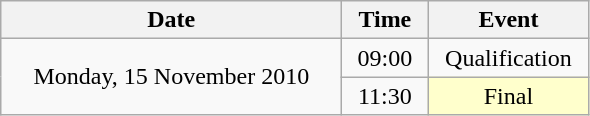<table class = "wikitable" style="text-align:center;">
<tr>
<th width=220>Date</th>
<th width=50>Time</th>
<th width=100>Event</th>
</tr>
<tr>
<td rowspan=2>Monday, 15 November 2010</td>
<td>09:00</td>
<td>Qualification</td>
</tr>
<tr>
<td>11:30</td>
<td bgcolor=ffffcc>Final</td>
</tr>
</table>
